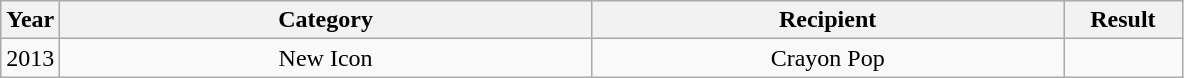<table class="wikitable" style="text-align:center">
<tr>
<th width="5%">Year</th>
<th width="45%">Category</th>
<th width="40%">Recipient</th>
<th width="10%">Result</th>
</tr>
<tr>
<td>2013</td>
<td>New Icon</td>
<td>Crayon Pop</td>
<td></td>
</tr>
</table>
